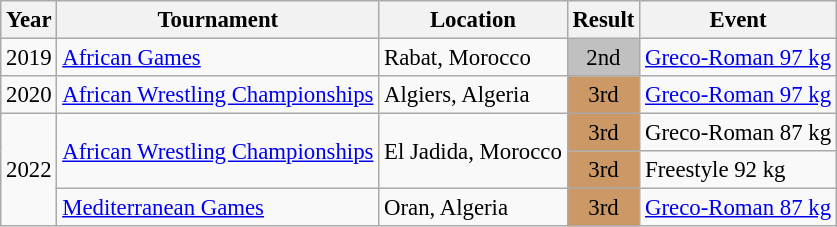<table class="wikitable" style="font-size:95%;">
<tr>
<th>Year</th>
<th>Tournament</th>
<th>Location</th>
<th>Result</th>
<th>Event</th>
</tr>
<tr>
<td>2019</td>
<td><a href='#'>African Games</a></td>
<td>Rabat, Morocco</td>
<td align="center" bgcolor="silver">2nd</td>
<td><a href='#'>Greco-Roman 97 kg</a></td>
</tr>
<tr>
<td>2020</td>
<td><a href='#'>African Wrestling Championships</a></td>
<td>Algiers, Algeria</td>
<td align="center" bgcolor="cc9966">3rd</td>
<td><a href='#'>Greco-Roman 97 kg</a></td>
</tr>
<tr>
<td rowspan=3>2022</td>
<td rowspan=2><a href='#'>African Wrestling Championships</a></td>
<td rowspan=2>El Jadida, Morocco</td>
<td align="center" bgcolor="cc9966">3rd</td>
<td>Greco-Roman 87 kg</td>
</tr>
<tr>
<td align="center" bgcolor="cc9966">3rd</td>
<td>Freestyle 92 kg</td>
</tr>
<tr>
<td><a href='#'>Mediterranean Games</a></td>
<td>Oran, Algeria</td>
<td align="center" bgcolor="cc9966">3rd</td>
<td><a href='#'>Greco-Roman 87 kg</a></td>
</tr>
</table>
